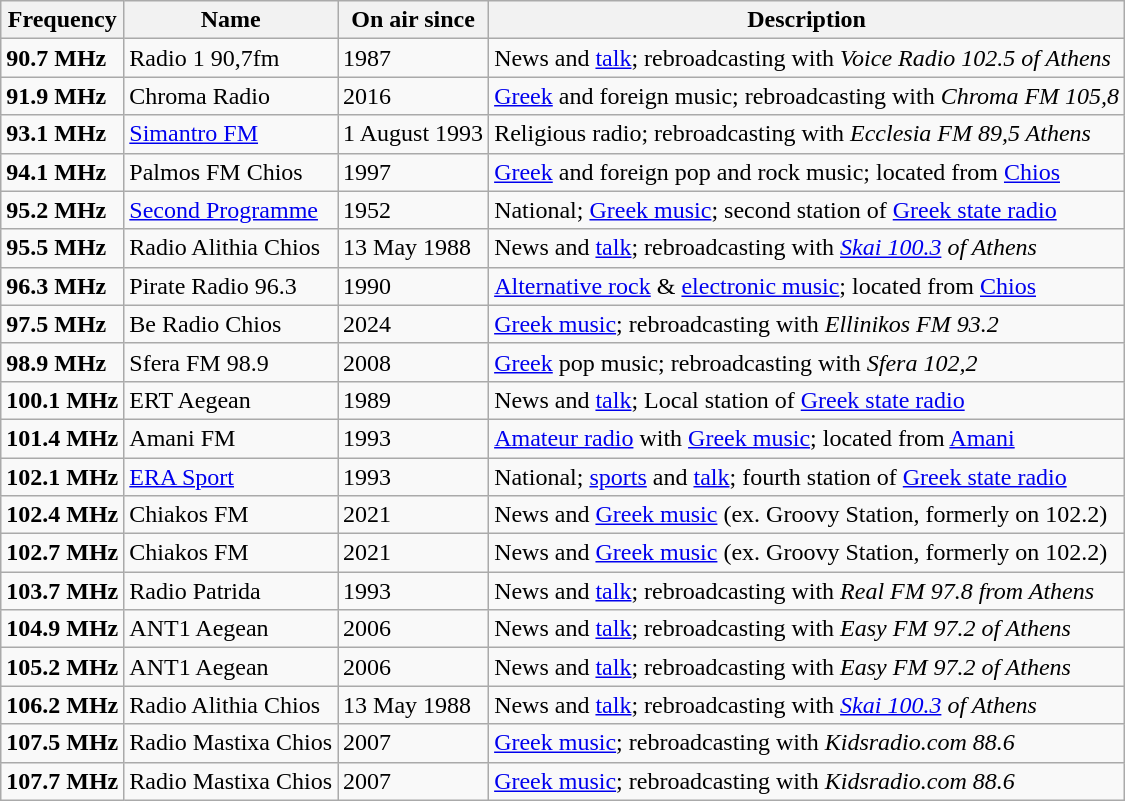<table class="wikitable">
<tr>
<th>Frequency</th>
<th>Name</th>
<th>On air since</th>
<th>Description</th>
</tr>
<tr>
<td><strong>90.7 MHz</strong></td>
<td>Radio 1 90,7fm</td>
<td>1987</td>
<td>News and <a href='#'>talk</a>; rebroadcasting with <em>Voice Radio 102.5 of Athens</em></td>
</tr>
<tr>
<td><strong>91.9 MHz</strong></td>
<td>Chroma Radio</td>
<td>2016</td>
<td><a href='#'>Greek</a> and foreign music; rebroadcasting with <em>Chroma FM 105,8</em></td>
</tr>
<tr>
<td><strong>93.1 MHz</strong></td>
<td><a href='#'>Simantro FM</a></td>
<td>1 August 1993</td>
<td>Religious radio; rebroadcasting with <em>Ecclesia FM 89,5 Athens</em></td>
</tr>
<tr>
<td><strong>94.1 MHz</strong></td>
<td>Palmos FM Chios</td>
<td>1997</td>
<td><a href='#'>Greek</a> and foreign pop and rock music; located from <a href='#'>Chios</a></td>
</tr>
<tr>
<td><strong>95.2 MHz</strong></td>
<td><a href='#'>Second Programme</a></td>
<td>1952</td>
<td>National; <a href='#'>Greek music</a>; second station of <a href='#'>Greek state radio</a></td>
</tr>
<tr>
<td><strong>95.5 MHz</strong></td>
<td>Radio Alithia Chios</td>
<td>13 May 1988</td>
<td>News and <a href='#'>talk</a>; rebroadcasting with <em><a href='#'>Skai 100.3</a> of Athens</em></td>
</tr>
<tr>
<td><strong>96.3 MHz</strong></td>
<td>Pirate Radio 96.3</td>
<td>1990</td>
<td><a href='#'>Alternative rock</a> & <a href='#'>electronic music</a>; located from <a href='#'>Chios</a></td>
</tr>
<tr>
<td><strong>97.5 MHz</strong></td>
<td>Be Radio Chios</td>
<td>2024</td>
<td><a href='#'>Greek music</a>; rebroadcasting with <em>Ellinikos FM 93.2</em></td>
</tr>
<tr>
<td><strong>98.9 MHz</strong></td>
<td>Sfera FM 98.9</td>
<td>2008</td>
<td><a href='#'>Greek</a> pop music; rebroadcasting with <em>Sfera 102,2</em></td>
</tr>
<tr>
<td><strong>100.1 MHz</strong></td>
<td>ERT Aegean</td>
<td>1989</td>
<td>News and <a href='#'>talk</a>; Local station of <a href='#'>Greek state radio</a></td>
</tr>
<tr>
<td><strong>101.4 MHz</strong></td>
<td>Amani FM</td>
<td>1993</td>
<td><a href='#'>Amateur radio</a> with <a href='#'>Greek music</a>; located from <a href='#'>Amani</a></td>
</tr>
<tr>
<td><strong>102.1 MHz</strong></td>
<td><a href='#'>ERA Sport</a></td>
<td>1993</td>
<td>National; <a href='#'>sports</a> and <a href='#'>talk</a>; fourth station of <a href='#'>Greek state radio</a></td>
</tr>
<tr>
<td><strong>102.4 MHz</strong></td>
<td>Chiakos FM</td>
<td>2021</td>
<td>News and <a href='#'>Greek music</a> (ex. Groovy Station, formerly on 102.2)</td>
</tr>
<tr>
<td><strong>102.7 MHz</strong></td>
<td>Chiakos FM</td>
<td>2021</td>
<td>News and <a href='#'>Greek music</a> (ex. Groovy Station, formerly on 102.2)</td>
</tr>
<tr>
<td><strong>103.7 MHz</strong></td>
<td>Radio Patrida</td>
<td>1993</td>
<td>News and <a href='#'>talk</a>; rebroadcasting with <em>Real FM 97.8 from Athens</em></td>
</tr>
<tr>
<td><strong>104.9 MHz</strong></td>
<td>ANT1 Aegean</td>
<td>2006</td>
<td>News and <a href='#'>talk</a>; rebroadcasting with <em>Easy FM 97.2 of Athens</em></td>
</tr>
<tr>
<td><strong>105.2 MHz</strong></td>
<td>ANT1 Aegean</td>
<td>2006</td>
<td>News and <a href='#'>talk</a>; rebroadcasting with <em>Easy FM 97.2 of Athens</em></td>
</tr>
<tr>
<td><strong>106.2 MHz</strong></td>
<td>Radio Alithia Chios</td>
<td>13 May 1988</td>
<td>News and <a href='#'>talk</a>; rebroadcasting with <em><a href='#'>Skai 100.3</a> of Athens</em></td>
</tr>
<tr>
<td><strong>107.5 MHz</strong></td>
<td>Radio Mastixa Chios</td>
<td>2007</td>
<td><a href='#'>Greek music</a>; rebroadcasting with <em>Kidsradio.com 88.6</em></td>
</tr>
<tr>
<td><strong>107.7 MHz</strong></td>
<td>Radio Mastixa Chios</td>
<td>2007</td>
<td><a href='#'>Greek music</a>; rebroadcasting with <em>Kidsradio.com 88.6</em></td>
</tr>
</table>
